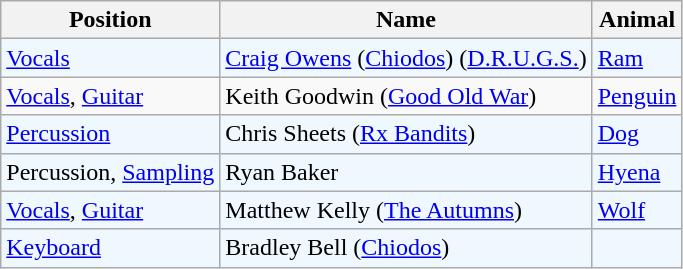<table class="wikitable">
<tr>
<th>Position</th>
<th>Name</th>
<th>Animal</th>
</tr>
<tr bgcolor="#F0F8FF">
<td><a href='#'>Vocals</a></td>
<td><a href='#'>Craig Owens</a> (<a href='#'>Chiodos</a>) (<a href='#'>D.R.U.G.S.</a>)</td>
<td><a href='#'>Ram</a></td>
</tr>
<tr>
<td><a href='#'>Vocals</a>, <a href='#'>Guitar</a></td>
<td>Keith Goodwin (<a href='#'>Good Old War</a>)</td>
<td><a href='#'>Penguin</a></td>
</tr>
<tr bgcolor="#F0F8FF">
<td><a href='#'>Percussion</a></td>
<td>Chris Sheets (<a href='#'>Rx Bandits</a>)</td>
<td><a href='#'>Dog</a></td>
</tr>
<tr bgcolor="#F0F8FF">
<td>Percussion, <a href='#'>Sampling</a></td>
<td>Ryan Baker</td>
<td><a href='#'>Hyena</a></td>
</tr>
<tr bgcolor="#F0F8FF">
<td><a href='#'>Vocals</a>, <a href='#'>Guitar</a></td>
<td>Matthew Kelly (<a href='#'>The Autumns</a>)</td>
<td><a href='#'>Wolf</a></td>
</tr>
<tr bgcolor="#F0F8FF">
<td><a href='#'>Keyboard</a></td>
<td>Bradley Bell (<a href='#'>Chiodos</a>)</td>
<td></td>
</tr>
</table>
